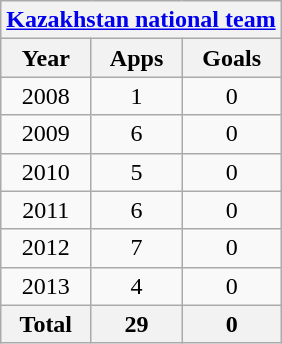<table class="wikitable" style="text-align:center">
<tr>
<th colspan=3><a href='#'>Kazakhstan national team</a></th>
</tr>
<tr>
<th>Year</th>
<th>Apps</th>
<th>Goals</th>
</tr>
<tr>
<td>2008</td>
<td>1</td>
<td>0</td>
</tr>
<tr>
<td>2009</td>
<td>6</td>
<td>0</td>
</tr>
<tr>
<td>2010</td>
<td>5</td>
<td>0</td>
</tr>
<tr>
<td>2011</td>
<td>6</td>
<td>0</td>
</tr>
<tr>
<td>2012</td>
<td>7</td>
<td>0</td>
</tr>
<tr>
<td>2013</td>
<td>4</td>
<td>0</td>
</tr>
<tr>
<th>Total</th>
<th>29</th>
<th>0</th>
</tr>
</table>
